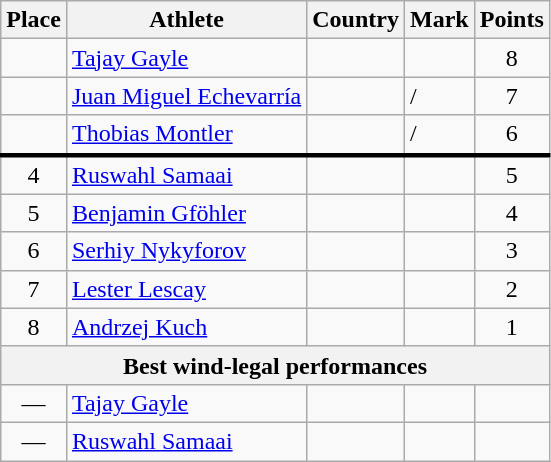<table class="wikitable">
<tr>
<th>Place</th>
<th>Athlete</th>
<th>Country</th>
<th>Mark</th>
<th>Points</th>
</tr>
<tr>
<td align=center></td>
<td><a href='#'>Tajay Gayle</a></td>
<td></td>
<td> </td>
<td align=center>8</td>
</tr>
<tr>
<td align=center></td>
<td><a href='#'>Juan Miguel Echevarría</a></td>
<td></td>
<td>  /<br><em> </em></td>
<td align=center>7</td>
</tr>
<tr>
<td align=center></td>
<td><a href='#'>Thobias Montler</a></td>
<td></td>
<td> /<br><em> </em></td>
<td align=center>6</td>
</tr>
<tr style="border-top:3px solid black;">
<td align=center>4</td>
<td><a href='#'>Ruswahl Samaai</a></td>
<td></td>
<td> </td>
<td align=center>5</td>
</tr>
<tr>
<td align=center>5</td>
<td><a href='#'>Benjamin Gföhler</a></td>
<td></td>
<td> </td>
<td align=center>4</td>
</tr>
<tr>
<td align=center>6</td>
<td><a href='#'>Serhiy Nykyforov</a></td>
<td></td>
<td> </td>
<td align=center>3</td>
</tr>
<tr>
<td align=center>7</td>
<td><a href='#'>Lester Lescay</a></td>
<td></td>
<td> </td>
<td align=center>2</td>
</tr>
<tr>
<td align=center>8</td>
<td><a href='#'>Andrzej Kuch</a></td>
<td></td>
<td> </td>
<td align=center>1</td>
</tr>
<tr>
<th align=center colspan=5>Best wind-legal performances</th>
</tr>
<tr>
<td align=center>—</td>
<td><a href='#'>Tajay Gayle</a></td>
<td></td>
<td> </td>
<td align=center></td>
</tr>
<tr>
<td align=center>—</td>
<td><a href='#'>Ruswahl Samaai</a></td>
<td></td>
<td> </td>
<td align=center></td>
</tr>
</table>
